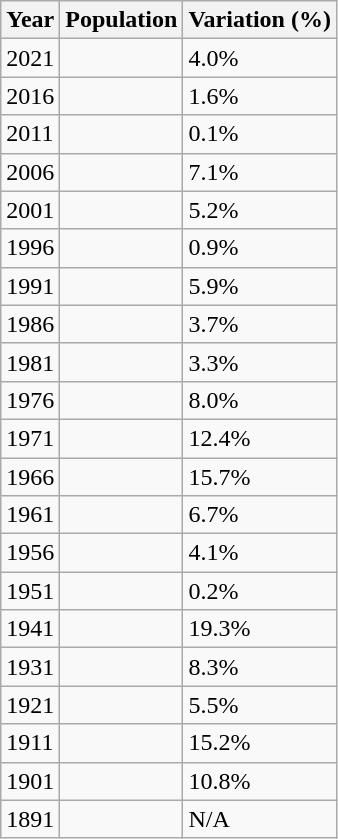<table class="wikitable" border="1">
<tr>
<th>Year</th>
<th>Population</th>
<th>Variation (%)</th>
</tr>
<tr>
<td>2021</td>
<td></td>
<td> 4.0%</td>
</tr>
<tr>
<td>2016</td>
<td></td>
<td> 1.6%</td>
</tr>
<tr>
<td>2011</td>
<td></td>
<td> 0.1%</td>
</tr>
<tr>
<td>2006</td>
<td></td>
<td> 7.1%</td>
</tr>
<tr>
<td>2001</td>
<td></td>
<td> 5.2%</td>
</tr>
<tr>
<td>1996</td>
<td></td>
<td> 0.9%</td>
</tr>
<tr>
<td>1991</td>
<td></td>
<td> 5.9%</td>
</tr>
<tr>
<td>1986</td>
<td></td>
<td> 3.7%</td>
</tr>
<tr>
<td>1981</td>
<td></td>
<td> 3.3%</td>
</tr>
<tr>
<td>1976</td>
<td></td>
<td> 8.0%</td>
</tr>
<tr>
<td>1971</td>
<td></td>
<td> 12.4%</td>
</tr>
<tr>
<td>1966</td>
<td></td>
<td> 15.7%</td>
</tr>
<tr>
<td>1961</td>
<td></td>
<td> 6.7%</td>
</tr>
<tr>
<td>1956</td>
<td></td>
<td> 4.1%</td>
</tr>
<tr>
<td>1951</td>
<td></td>
<td> 0.2%</td>
</tr>
<tr>
<td>1941</td>
<td></td>
<td> 19.3%</td>
</tr>
<tr>
<td>1931</td>
<td></td>
<td> 8.3%</td>
</tr>
<tr>
<td>1921</td>
<td></td>
<td> 5.5%</td>
</tr>
<tr>
<td>1911</td>
<td></td>
<td> 15.2%</td>
</tr>
<tr>
<td>1901</td>
<td></td>
<td> 10.8%</td>
</tr>
<tr>
<td>1891</td>
<td></td>
<td>N/A</td>
</tr>
</table>
